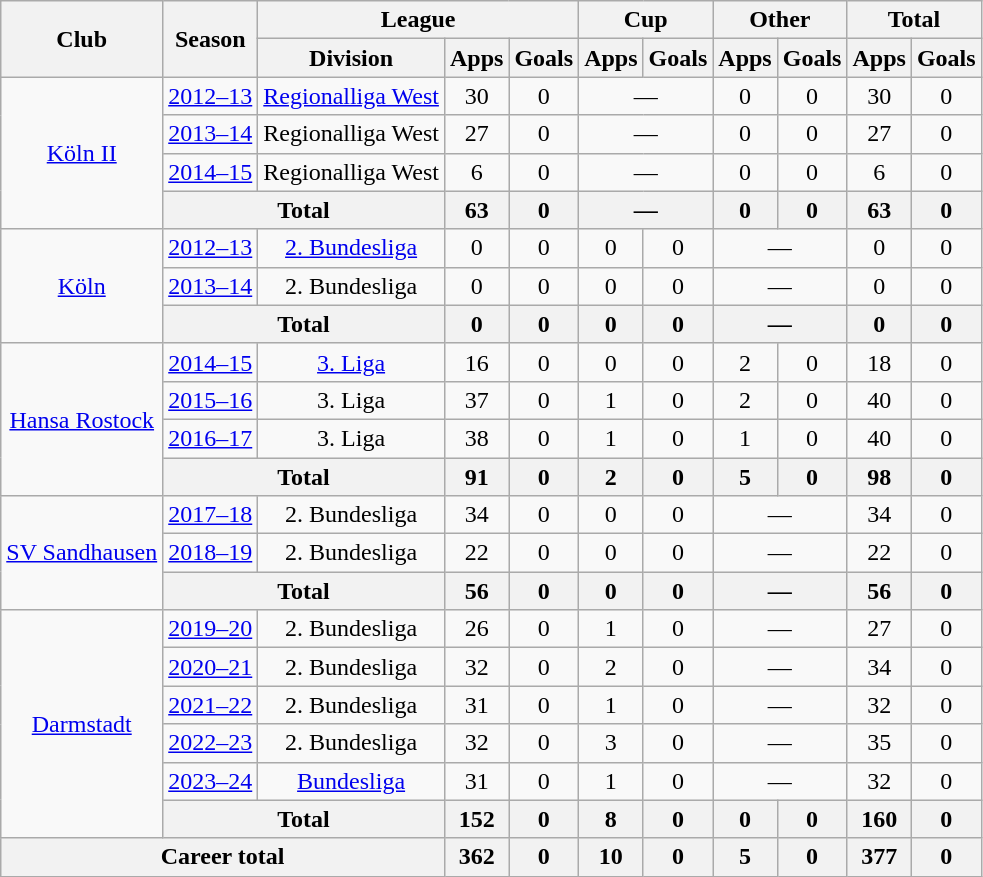<table class=wikitable style=text-align:center>
<tr>
<th rowspan="2">Club</th>
<th rowspan="2">Season</th>
<th colspan="3">League</th>
<th colspan="2">Cup</th>
<th colspan="2">Other</th>
<th colspan="2">Total</th>
</tr>
<tr>
<th>Division</th>
<th>Apps</th>
<th>Goals</th>
<th>Apps</th>
<th>Goals</th>
<th>Apps</th>
<th>Goals</th>
<th>Apps</th>
<th>Goals</th>
</tr>
<tr>
<td rowspan="4"><a href='#'>Köln II</a></td>
<td><a href='#'>2012–13</a></td>
<td><a href='#'>Regionalliga West</a></td>
<td>30</td>
<td>0</td>
<td colspan="2">—</td>
<td>0</td>
<td>0</td>
<td>30</td>
<td>0</td>
</tr>
<tr>
<td><a href='#'>2013–14</a></td>
<td>Regionalliga West</td>
<td>27</td>
<td>0</td>
<td colspan="2">—</td>
<td>0</td>
<td>0</td>
<td>27</td>
<td>0</td>
</tr>
<tr>
<td><a href='#'>2014–15</a></td>
<td>Regionalliga West</td>
<td>6</td>
<td>0</td>
<td colspan="2">—</td>
<td>0</td>
<td>0</td>
<td>6</td>
<td>0</td>
</tr>
<tr>
<th colspan="2">Total</th>
<th>63</th>
<th>0</th>
<th colspan="2">—</th>
<th>0</th>
<th>0</th>
<th>63</th>
<th>0</th>
</tr>
<tr>
<td rowspan="3"><a href='#'>Köln</a></td>
<td><a href='#'>2012–13</a></td>
<td><a href='#'>2. Bundesliga</a></td>
<td>0</td>
<td>0</td>
<td>0</td>
<td>0</td>
<td colspan="2">—</td>
<td>0</td>
<td>0</td>
</tr>
<tr>
<td><a href='#'>2013–14</a></td>
<td>2. Bundesliga</td>
<td>0</td>
<td>0</td>
<td>0</td>
<td>0</td>
<td colspan="2">—</td>
<td>0</td>
<td>0</td>
</tr>
<tr>
<th colspan="2">Total</th>
<th>0</th>
<th>0</th>
<th>0</th>
<th>0</th>
<th colspan="2">—</th>
<th>0</th>
<th>0</th>
</tr>
<tr>
<td rowspan="4"><a href='#'>Hansa Rostock</a></td>
<td><a href='#'>2014–15</a></td>
<td><a href='#'>3. Liga</a></td>
<td>16</td>
<td>0</td>
<td>0</td>
<td>0</td>
<td>2</td>
<td>0</td>
<td>18</td>
<td>0</td>
</tr>
<tr>
<td><a href='#'>2015–16</a></td>
<td>3. Liga</td>
<td>37</td>
<td>0</td>
<td>1</td>
<td>0</td>
<td>2</td>
<td>0</td>
<td>40</td>
<td>0</td>
</tr>
<tr>
<td><a href='#'>2016–17</a></td>
<td>3. Liga</td>
<td>38</td>
<td>0</td>
<td>1</td>
<td>0</td>
<td>1</td>
<td>0</td>
<td>40</td>
<td>0</td>
</tr>
<tr>
<th colspan="2">Total</th>
<th>91</th>
<th>0</th>
<th>2</th>
<th>0</th>
<th>5</th>
<th>0</th>
<th>98</th>
<th>0</th>
</tr>
<tr>
<td rowspan="3"><a href='#'>SV Sandhausen</a></td>
<td><a href='#'>2017–18</a></td>
<td>2. Bundesliga</td>
<td>34</td>
<td>0</td>
<td>0</td>
<td>0</td>
<td colspan="2">—</td>
<td>34</td>
<td>0</td>
</tr>
<tr>
<td><a href='#'>2018–19</a></td>
<td>2. Bundesliga</td>
<td>22</td>
<td>0</td>
<td>0</td>
<td>0</td>
<td colspan="2">—</td>
<td>22</td>
<td>0</td>
</tr>
<tr>
<th colspan="2">Total</th>
<th>56</th>
<th>0</th>
<th>0</th>
<th>0</th>
<th colspan="2">—</th>
<th>56</th>
<th>0</th>
</tr>
<tr>
<td rowspan="6"><a href='#'>Darmstadt</a></td>
<td><a href='#'>2019–20</a></td>
<td>2. Bundesliga</td>
<td>26</td>
<td>0</td>
<td>1</td>
<td>0</td>
<td colspan="2">—</td>
<td>27</td>
<td>0</td>
</tr>
<tr>
<td><a href='#'>2020–21</a></td>
<td>2. Bundesliga</td>
<td>32</td>
<td>0</td>
<td>2</td>
<td>0</td>
<td colspan="2">—</td>
<td>34</td>
<td>0</td>
</tr>
<tr>
<td><a href='#'>2021–22</a></td>
<td>2. Bundesliga</td>
<td>31</td>
<td>0</td>
<td>1</td>
<td>0</td>
<td colspan="2">—</td>
<td>32</td>
<td>0</td>
</tr>
<tr>
<td><a href='#'>2022–23</a></td>
<td>2. Bundesliga</td>
<td>32</td>
<td>0</td>
<td>3</td>
<td>0</td>
<td colspan="2">—</td>
<td>35</td>
<td>0</td>
</tr>
<tr>
<td><a href='#'>2023–24</a></td>
<td><a href='#'>Bundesliga</a></td>
<td>31</td>
<td>0</td>
<td>1</td>
<td>0</td>
<td colspan="2">—</td>
<td>32</td>
<td>0</td>
</tr>
<tr>
<th colspan="2">Total</th>
<th>152</th>
<th>0</th>
<th>8</th>
<th>0</th>
<th>0</th>
<th>0</th>
<th>160</th>
<th>0</th>
</tr>
<tr>
<th colspan="3">Career total</th>
<th>362</th>
<th>0</th>
<th>10</th>
<th>0</th>
<th>5</th>
<th>0</th>
<th>377</th>
<th>0</th>
</tr>
</table>
